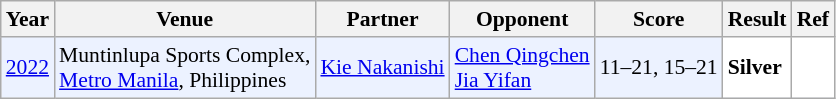<table class="sortable wikitable" style="font-size: 90%;">
<tr>
<th>Year</th>
<th>Venue</th>
<th>Partner</th>
<th>Opponent</th>
<th>Score</th>
<th>Result</th>
<th>Ref</th>
</tr>
<tr style="background:#ECF2FF">
<td align="center"><a href='#'>2022</a></td>
<td align="left">Muntinlupa Sports Complex,<br><a href='#'>Metro Manila</a>, Philippines</td>
<td align="left"> <a href='#'>Kie Nakanishi</a></td>
<td align="left"> <a href='#'>Chen Qingchen</a><br> <a href='#'>Jia Yifan</a></td>
<td align="left">11–21, 15–21</td>
<td style="text-align:left; background:white"> <strong>Silver</strong></td>
<td style="text-align:center; background:white"></td>
</tr>
</table>
